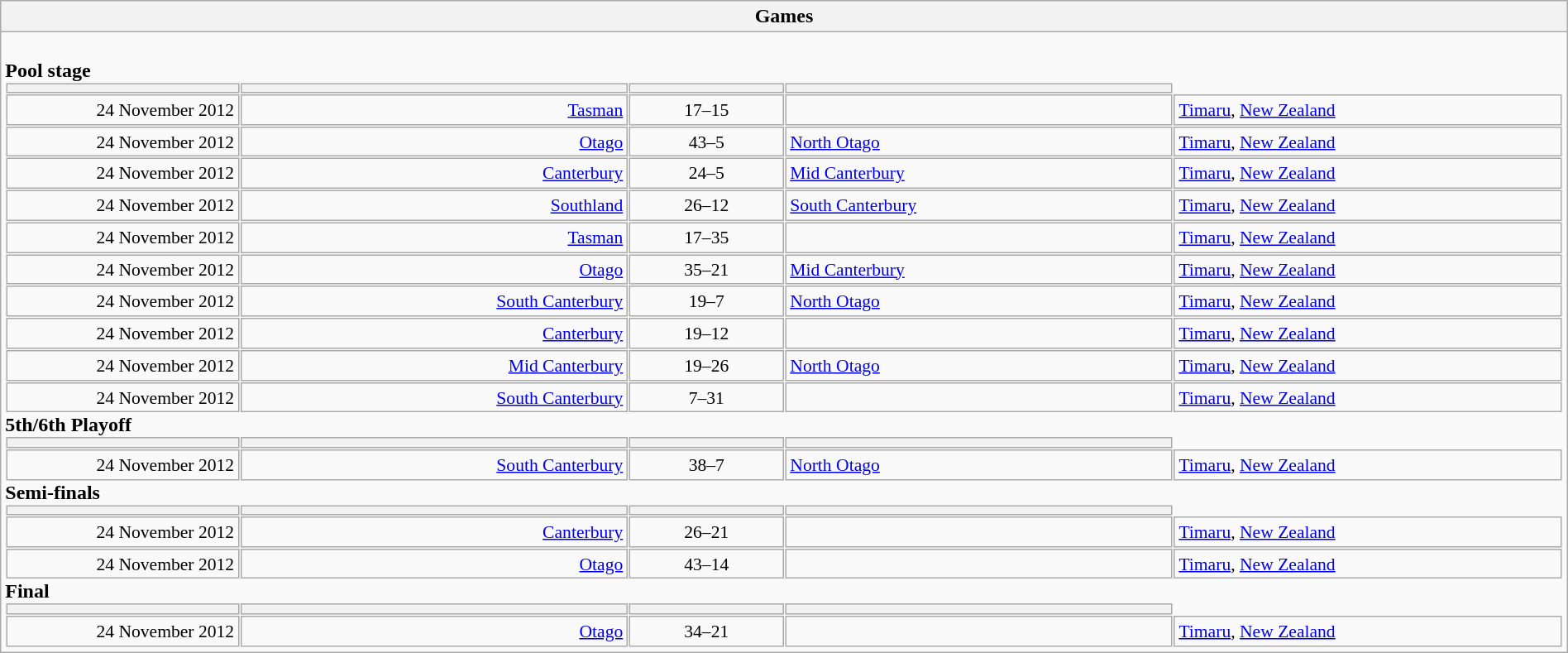<table class="wikitable collapsible collapsed" style="width:100%">
<tr>
<th>Games</th>
</tr>
<tr>
<td><br><strong>Pool stage</strong><table style="width:100%" cellspacing="1">
<tr>
<th width=15%></th>
<th width=25%></th>
<th width=10%></th>
<th width=25%></th>
</tr>
<tr style=font-size:90%>
<td align=right>24 November 2012</td>
<td align=right><a href='#'>Tasman</a></td>
<td align=center>17–15</td>
<td></td>
<td><a href='#'>Timaru</a>, <a href='#'>New Zealand</a></td>
</tr>
<tr style=font-size:90%>
<td align=right>24 November 2012</td>
<td align=right><a href='#'>Otago</a></td>
<td align=center>43–5</td>
<td><a href='#'>North Otago</a></td>
<td><a href='#'>Timaru</a>, <a href='#'>New Zealand</a></td>
</tr>
<tr style=font-size:90%>
<td align=right>24 November 2012</td>
<td align=right><a href='#'>Canterbury</a></td>
<td align=center>24–5</td>
<td><a href='#'>Mid Canterbury</a></td>
<td><a href='#'>Timaru</a>, <a href='#'>New Zealand</a></td>
</tr>
<tr style=font-size:90%>
<td align=right>24 November 2012</td>
<td align=right><a href='#'>Southland</a></td>
<td align=center>26–12</td>
<td><a href='#'>South Canterbury</a></td>
<td><a href='#'>Timaru</a>, <a href='#'>New Zealand</a></td>
</tr>
<tr style=font-size:90%>
<td align=right>24 November 2012</td>
<td align=right><a href='#'>Tasman</a></td>
<td align=center>17–35</td>
<td></td>
<td><a href='#'>Timaru</a>, <a href='#'>New Zealand</a></td>
</tr>
<tr style=font-size:90%>
<td align=right>24 November 2012</td>
<td align=right><a href='#'>Otago</a></td>
<td align=center>35–21</td>
<td><a href='#'>Mid Canterbury</a></td>
<td><a href='#'>Timaru</a>, <a href='#'>New Zealand</a></td>
</tr>
<tr style=font-size:90%>
<td align=right>24 November 2012</td>
<td align=right><a href='#'>South Canterbury</a></td>
<td align=center>19–7</td>
<td><a href='#'>North Otago</a></td>
<td><a href='#'>Timaru</a>, <a href='#'>New Zealand</a></td>
</tr>
<tr style=font-size:90%>
<td align=right>24 November 2012</td>
<td align=right><a href='#'>Canterbury</a></td>
<td align=center>19–12</td>
<td></td>
<td><a href='#'>Timaru</a>, <a href='#'>New Zealand</a></td>
</tr>
<tr style=font-size:90%>
<td align=right>24 November 2012</td>
<td align=right><a href='#'>Mid Canterbury</a></td>
<td align=center>19–26</td>
<td><a href='#'>North Otago</a></td>
<td><a href='#'>Timaru</a>, <a href='#'>New Zealand</a></td>
</tr>
<tr style=font-size:90%>
<td align=right>24 November 2012</td>
<td align=right><a href='#'>South Canterbury</a></td>
<td align=center>7–31</td>
<td></td>
<td><a href='#'>Timaru</a>, <a href='#'>New Zealand</a></td>
</tr>
</table>
<strong>5th/6th Playoff</strong><table style="width:100%" cellspacing="1">
<tr>
<th width=15%></th>
<th width=25%></th>
<th width=10%></th>
<th width=25%></th>
</tr>
<tr style=font-size:90%>
<td align=right>24 November 2012</td>
<td align=right><a href='#'>South Canterbury</a></td>
<td align=center>38–7</td>
<td><a href='#'>North Otago</a></td>
<td><a href='#'>Timaru</a>, <a href='#'>New Zealand</a></td>
</tr>
</table>
<strong>Semi-finals</strong><table style="width:100%" cellspacing="1">
<tr>
<th width=15%></th>
<th width=25%></th>
<th width=10%></th>
<th width=25%></th>
</tr>
<tr style=font-size:90%>
<td align=right>24 November 2012</td>
<td align=right><a href='#'>Canterbury</a></td>
<td align=center>26–21</td>
<td></td>
<td><a href='#'>Timaru</a>, <a href='#'>New Zealand</a></td>
</tr>
<tr style=font-size:90%>
<td align=right>24 November 2012</td>
<td align=right><a href='#'>Otago</a></td>
<td align=center>43–14</td>
<td></td>
<td><a href='#'>Timaru</a>, <a href='#'>New Zealand</a></td>
</tr>
</table>
<strong>Final</strong><table style="width:100%" cellspacing="1">
<tr>
<th width=15%></th>
<th width=25%></th>
<th width=10%></th>
<th width=25%></th>
</tr>
<tr style=font-size:90%>
<td align=right>24 November 2012</td>
<td align=right><a href='#'>Otago</a></td>
<td align=center>34–21</td>
<td></td>
<td><a href='#'>Timaru</a>, <a href='#'>New Zealand</a></td>
</tr>
</table>
</td>
</tr>
</table>
